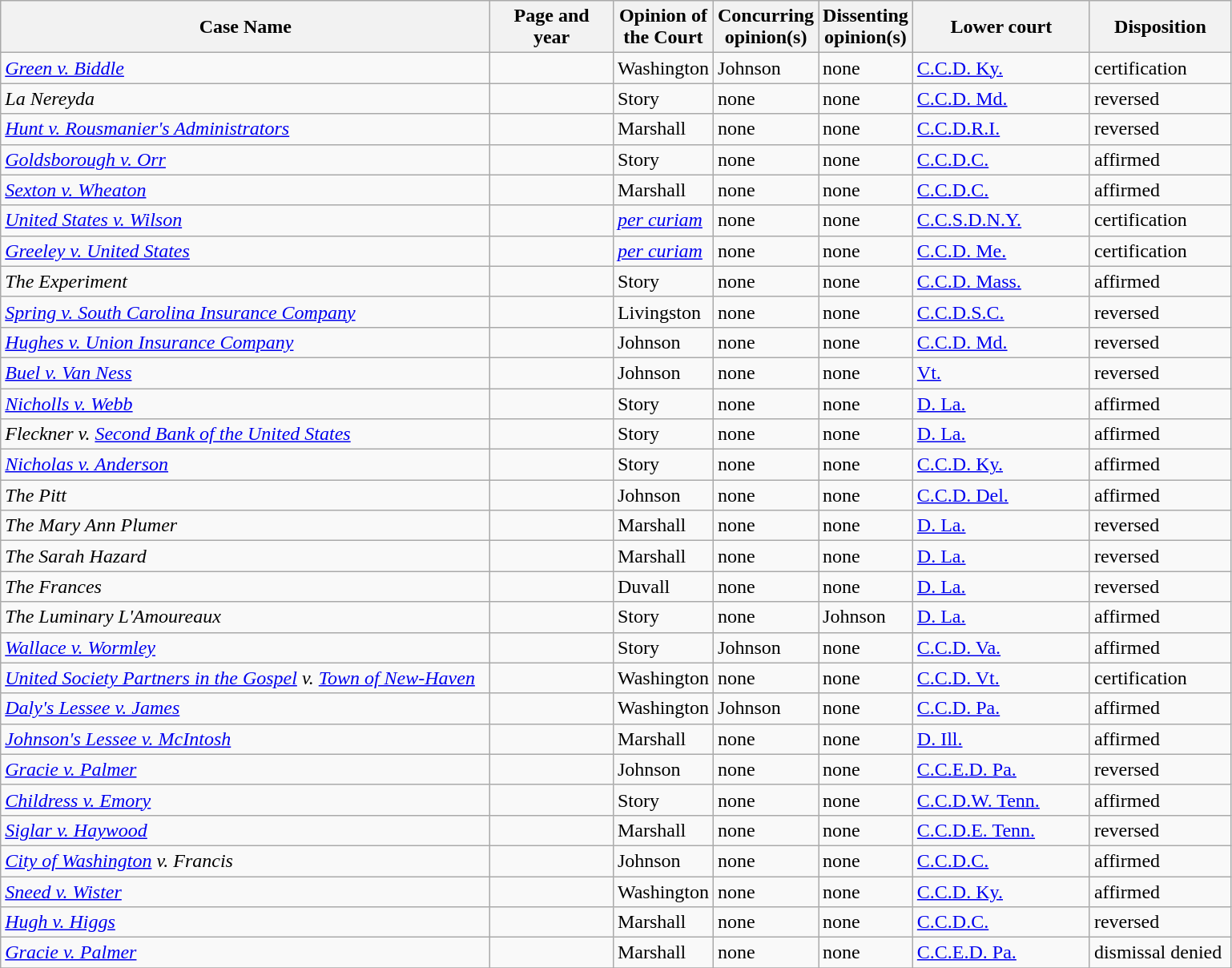<table class="wikitable sortable">
<tr>
<th scope="col" style="width: 400px;">Case Name</th>
<th scope="col" style="width: 95px;">Page and year</th>
<th scope="col" style="width: 10px;">Opinion of the Court</th>
<th scope="col" style="width: 10px;">Concurring opinion(s)</th>
<th scope="col" style="width: 10px;">Dissenting opinion(s)</th>
<th scope="col" style="width: 140px;">Lower court</th>
<th scope="col" style="width: 110px;">Disposition</th>
</tr>
<tr>
<td><em><a href='#'>Green v. Biddle</a></em></td>
<td align="right"></td>
<td>Washington</td>
<td>Johnson</td>
<td>none</td>
<td><a href='#'>C.C.D. Ky.</a></td>
<td>certification</td>
</tr>
<tr>
<td><em>La Nereyda</em></td>
<td align="right"></td>
<td>Story</td>
<td>none</td>
<td>none</td>
<td><a href='#'>C.C.D. Md.</a></td>
<td>reversed</td>
</tr>
<tr>
<td><em><a href='#'>Hunt v. Rousmanier's Administrators</a></em></td>
<td align="right"></td>
<td>Marshall</td>
<td>none</td>
<td>none</td>
<td><a href='#'>C.C.D.R.I.</a></td>
<td>reversed</td>
</tr>
<tr>
<td><em><a href='#'>Goldsborough v. Orr</a></em></td>
<td align="right"></td>
<td>Story</td>
<td>none</td>
<td>none</td>
<td><a href='#'>C.C.D.C.</a></td>
<td>affirmed</td>
</tr>
<tr>
<td><em><a href='#'>Sexton v. Wheaton</a></em></td>
<td align="right"></td>
<td>Marshall</td>
<td>none</td>
<td>none</td>
<td><a href='#'>C.C.D.C.</a></td>
<td>affirmed</td>
</tr>
<tr>
<td><em><a href='#'>United States v. Wilson</a></em></td>
<td align="right"></td>
<td><em><a href='#'>per curiam</a></em></td>
<td>none</td>
<td>none</td>
<td><a href='#'>C.C.S.D.N.Y.</a></td>
<td>certification</td>
</tr>
<tr>
<td><em><a href='#'>Greeley v. United States</a></em></td>
<td align="right"></td>
<td><em><a href='#'>per curiam</a></em></td>
<td>none</td>
<td>none</td>
<td><a href='#'>C.C.D. Me.</a></td>
<td>certification</td>
</tr>
<tr>
<td><em>The Experiment</em></td>
<td align="right"></td>
<td>Story</td>
<td>none</td>
<td>none</td>
<td><a href='#'>C.C.D. Mass.</a></td>
<td>affirmed</td>
</tr>
<tr>
<td><em><a href='#'>Spring v. South Carolina Insurance Company</a></em></td>
<td align="right"></td>
<td>Livingston</td>
<td>none</td>
<td>none</td>
<td><a href='#'>C.C.D.S.C.</a></td>
<td>reversed</td>
</tr>
<tr>
<td><em><a href='#'>Hughes v. Union Insurance Company</a></em></td>
<td align="right"></td>
<td>Johnson</td>
<td>none</td>
<td>none</td>
<td><a href='#'>C.C.D. Md.</a></td>
<td>reversed</td>
</tr>
<tr>
<td><em><a href='#'>Buel v. Van Ness</a></em></td>
<td align="right"></td>
<td>Johnson</td>
<td>none</td>
<td>none</td>
<td><a href='#'>Vt.</a></td>
<td>reversed</td>
</tr>
<tr>
<td><em><a href='#'>Nicholls v. Webb</a></em></td>
<td align="right"></td>
<td>Story</td>
<td>none</td>
<td>none</td>
<td><a href='#'>D. La.</a></td>
<td>affirmed</td>
</tr>
<tr>
<td><em>Fleckner v. <a href='#'>Second Bank of the United States</a></em></td>
<td align="right"></td>
<td>Story</td>
<td>none</td>
<td>none</td>
<td><a href='#'>D. La.</a></td>
<td>affirmed</td>
</tr>
<tr>
<td><em><a href='#'>Nicholas v. Anderson</a></em></td>
<td align="right"></td>
<td>Story</td>
<td>none</td>
<td>none</td>
<td><a href='#'>C.C.D. Ky.</a></td>
<td>affirmed</td>
</tr>
<tr>
<td><em>The Pitt</em></td>
<td align="right"></td>
<td>Johnson</td>
<td>none</td>
<td>none</td>
<td><a href='#'>C.C.D. Del.</a></td>
<td>affirmed</td>
</tr>
<tr>
<td><em>The Mary Ann Plumer</em></td>
<td align="right"></td>
<td>Marshall</td>
<td>none</td>
<td>none</td>
<td><a href='#'>D. La.</a></td>
<td>reversed</td>
</tr>
<tr>
<td><em>The Sarah Hazard</em></td>
<td align="right"></td>
<td>Marshall</td>
<td>none</td>
<td>none</td>
<td><a href='#'>D. La.</a></td>
<td>reversed</td>
</tr>
<tr>
<td><em>The Frances</em></td>
<td align="right"></td>
<td>Duvall</td>
<td>none</td>
<td>none</td>
<td><a href='#'>D. La.</a></td>
<td>reversed</td>
</tr>
<tr>
<td><em>The Luminary L'Amoureaux</em></td>
<td align="right"></td>
<td>Story</td>
<td>none</td>
<td>Johnson</td>
<td><a href='#'>D. La.</a></td>
<td>affirmed</td>
</tr>
<tr>
<td><em><a href='#'>Wallace v. Wormley</a></em></td>
<td align="right"></td>
<td>Story</td>
<td>Johnson</td>
<td>none</td>
<td><a href='#'>C.C.D. Va.</a></td>
<td>affirmed</td>
</tr>
<tr>
<td><em><a href='#'>United Society Partners in the Gospel</a> v. <a href='#'>Town of New-Haven</a></em></td>
<td align="right"></td>
<td>Washington</td>
<td>none</td>
<td>none</td>
<td><a href='#'>C.C.D. Vt.</a></td>
<td>certification</td>
</tr>
<tr>
<td><em><a href='#'>Daly's Lessee v. James</a></em></td>
<td align="right"></td>
<td>Washington</td>
<td>Johnson</td>
<td>none</td>
<td><a href='#'>C.C.D. Pa.</a></td>
<td>affirmed</td>
</tr>
<tr>
<td><em><a href='#'>Johnson's Lessee v. McIntosh</a></em></td>
<td align="right"></td>
<td>Marshall</td>
<td>none</td>
<td>none</td>
<td><a href='#'>D. Ill.</a></td>
<td>affirmed</td>
</tr>
<tr>
<td><em><a href='#'>Gracie v. Palmer</a></em></td>
<td align="right"></td>
<td>Johnson</td>
<td>none</td>
<td>none</td>
<td><a href='#'>C.C.E.D. Pa.</a></td>
<td>reversed</td>
</tr>
<tr>
<td><em><a href='#'>Childress v. Emory</a></em></td>
<td align="right"></td>
<td>Story</td>
<td>none</td>
<td>none</td>
<td><a href='#'>C.C.D.W. Tenn.</a></td>
<td>affirmed</td>
</tr>
<tr>
<td><em><a href='#'>Siglar v. Haywood</a></em></td>
<td align="right"></td>
<td>Marshall</td>
<td>none</td>
<td>none</td>
<td><a href='#'>C.C.D.E. Tenn.</a></td>
<td>reversed</td>
</tr>
<tr>
<td><em><a href='#'>City of Washington</a> v. Francis</em></td>
<td align="right"></td>
<td>Johnson</td>
<td>none</td>
<td>none</td>
<td><a href='#'>C.C.D.C.</a></td>
<td>affirmed</td>
</tr>
<tr>
<td><em><a href='#'>Sneed v. Wister</a></em></td>
<td align="right"></td>
<td>Washington</td>
<td>none</td>
<td>none</td>
<td><a href='#'>C.C.D. Ky.</a></td>
<td>affirmed</td>
</tr>
<tr>
<td><em><a href='#'>Hugh v. Higgs</a></em></td>
<td align="right"></td>
<td>Marshall</td>
<td>none</td>
<td>none</td>
<td><a href='#'>C.C.D.C.</a></td>
<td>reversed</td>
</tr>
<tr>
<td><em><a href='#'>Gracie v. Palmer</a></em></td>
<td align="right"></td>
<td>Marshall</td>
<td>none</td>
<td>none</td>
<td><a href='#'>C.C.E.D. Pa.</a></td>
<td>dismissal denied</td>
</tr>
<tr>
</tr>
</table>
